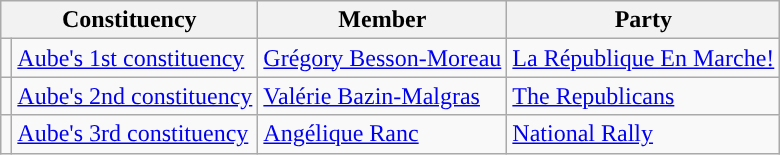<table class="wikitable">
<tr>
<th colspan="2">Constituency</th>
<th>Member</th>
<th>Party</th>
</tr>
<tr>
<td style="background-color: "></td>
<td><a href='#'>Aube's 1st constituency</a></td>
<td><a href='#'>Grégory Besson-Moreau</a></td>
<td><a href='#'>La République En Marche!</a></td>
</tr>
<tr>
<td style="background-color: "></td>
<td><a href='#'>Aube's 2nd constituency</a></td>
<td><a href='#'>Valérie Bazin-Malgras</a></td>
<td><a href='#'>The Republicans</a></td>
</tr>
<tr>
<td style="background-color: "></td>
<td><a href='#'>Aube's 3rd constituency</a></td>
<td><a href='#'>Angélique Ranc</a></td>
<td><a href='#'>National Rally</a></td>
</tr>
</table>
